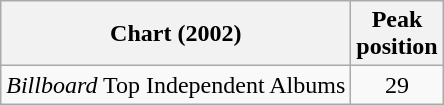<table class="wikitable">
<tr>
<th>Chart (2002)</th>
<th>Peak<br>position</th>
</tr>
<tr>
<td><em>Billboard</em> Top Independent Albums</td>
<td align="center">29</td>
</tr>
</table>
